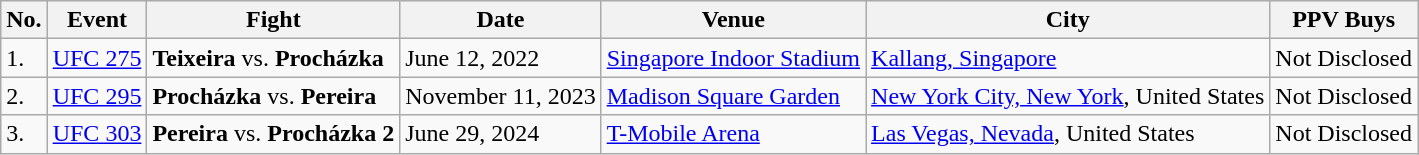<table class="wikitable">
<tr>
<th>No.</th>
<th>Event</th>
<th>Fight</th>
<th>Date</th>
<th>Venue</th>
<th>City</th>
<th>PPV Buys</th>
</tr>
<tr>
<td>1.</td>
<td><a href='#'>UFC 275</a></td>
<td><strong>Teixeira</strong> vs. <strong>Procházka</strong></td>
<td>June 12, 2022</td>
<td><a href='#'>Singapore Indoor Stadium</a></td>
<td><a href='#'>Kallang, Singapore</a></td>
<td>Not Disclosed</td>
</tr>
<tr>
<td>2.</td>
<td><a href='#'>UFC 295</a></td>
<td><strong>Procházka</strong> vs. <strong>Pereira</strong></td>
<td>November 11, 2023</td>
<td><a href='#'>Madison Square Garden</a></td>
<td><a href='#'>New York City, New York</a>, United States</td>
<td>Not Disclosed</td>
</tr>
<tr>
<td>3.</td>
<td><a href='#'>UFC 303</a></td>
<td><strong>Pereira</strong> vs. <strong>Procházka 2</strong></td>
<td>June 29, 2024</td>
<td><a href='#'>T-Mobile Arena</a></td>
<td><a href='#'>Las Vegas, Nevada</a>, United States</td>
<td>Not Disclosed</td>
</tr>
</table>
